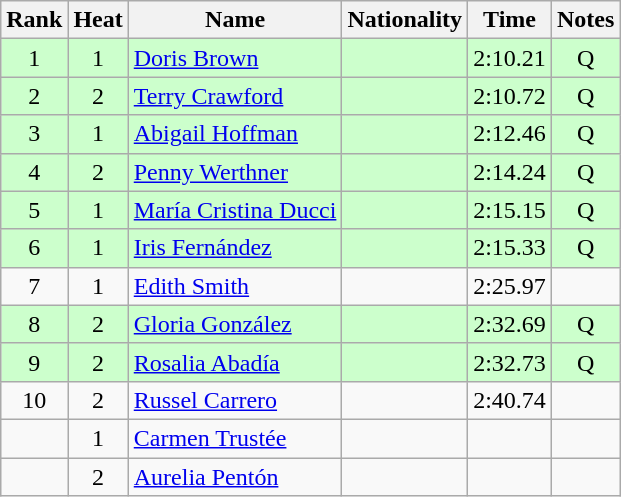<table class="wikitable sortable" style="text-align:center">
<tr>
<th>Rank</th>
<th>Heat</th>
<th>Name</th>
<th>Nationality</th>
<th>Time</th>
<th>Notes</th>
</tr>
<tr bgcolor=ccffcc>
<td>1</td>
<td>1</td>
<td align=left><a href='#'>Doris Brown</a></td>
<td align=left></td>
<td>2:10.21</td>
<td>Q</td>
</tr>
<tr bgcolor=ccffcc>
<td>2</td>
<td>2</td>
<td align=left><a href='#'>Terry Crawford</a></td>
<td align=left></td>
<td>2:10.72</td>
<td>Q</td>
</tr>
<tr bgcolor=ccffcc>
<td>3</td>
<td>1</td>
<td align=left><a href='#'>Abigail Hoffman</a></td>
<td align=left></td>
<td>2:12.46</td>
<td>Q</td>
</tr>
<tr bgcolor=ccffcc>
<td>4</td>
<td>2</td>
<td align=left><a href='#'>Penny Werthner</a></td>
<td align=left></td>
<td>2:14.24</td>
<td>Q</td>
</tr>
<tr bgcolor=ccffcc>
<td>5</td>
<td>1</td>
<td align=left><a href='#'>María Cristina Ducci</a></td>
<td align=left></td>
<td>2:15.15</td>
<td>Q</td>
</tr>
<tr bgcolor=ccffcc>
<td>6</td>
<td>1</td>
<td align=left><a href='#'>Iris Fernández</a></td>
<td align=left></td>
<td>2:15.33</td>
<td>Q</td>
</tr>
<tr>
<td>7</td>
<td>1</td>
<td align=left><a href='#'>Edith Smith</a></td>
<td align=left></td>
<td>2:25.97</td>
<td></td>
</tr>
<tr bgcolor=ccffcc>
<td>8</td>
<td>2</td>
<td align=left><a href='#'>Gloria González</a></td>
<td align=left></td>
<td>2:32.69</td>
<td>Q</td>
</tr>
<tr bgcolor=ccffcc>
<td>9</td>
<td>2</td>
<td align=left><a href='#'>Rosalia Abadía</a></td>
<td align=left></td>
<td>2:32.73</td>
<td>Q</td>
</tr>
<tr>
<td>10</td>
<td>2</td>
<td align=left><a href='#'>Russel Carrero</a></td>
<td align=left></td>
<td>2:40.74</td>
<td></td>
</tr>
<tr>
<td></td>
<td>1</td>
<td align=left><a href='#'>Carmen Trustée</a></td>
<td align=left></td>
<td></td>
<td></td>
</tr>
<tr>
<td></td>
<td>2</td>
<td align=left><a href='#'>Aurelia Pentón</a></td>
<td align=left></td>
<td></td>
<td></td>
</tr>
</table>
